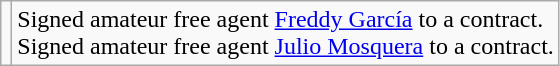<table class="wikitable">
<tr>
<td></td>
<td>Signed amateur free agent <a href='#'>Freddy García</a> to a contract. <br>Signed amateur free agent <a href='#'>Julio Mosquera</a> to a contract.</td>
</tr>
</table>
